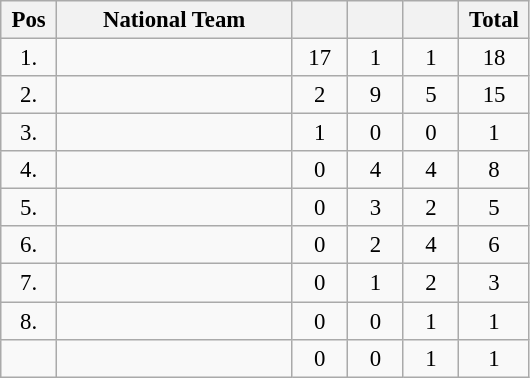<table class="wikitable" style="font-size: 95%">
<tr>
<th width=30px>Pos</th>
<th width=150px>National Team</th>
<th width=30px ></th>
<th width=30px ></th>
<th width=30px ></th>
<th width=40px>Total</th>
</tr>
<tr align=center>
<td>1.</td>
<td align=left></td>
<td>17</td>
<td>1</td>
<td>1</td>
<td>18</td>
</tr>
<tr align=center>
<td>2.</td>
<td align=left></td>
<td>2</td>
<td>9</td>
<td>5</td>
<td>15</td>
</tr>
<tr align=center>
<td>3.</td>
<td align=left></td>
<td>1</td>
<td>0</td>
<td>0</td>
<td>1</td>
</tr>
<tr align=center>
<td>4.</td>
<td align=left></td>
<td>0</td>
<td>4</td>
<td>4</td>
<td>8</td>
</tr>
<tr align=center>
<td>5.</td>
<td align=left></td>
<td>0</td>
<td>3</td>
<td>2</td>
<td>5</td>
</tr>
<tr align=center>
<td>6.</td>
<td align=left></td>
<td>0</td>
<td>2</td>
<td>4</td>
<td>6</td>
</tr>
<tr align=center>
<td>7.</td>
<td align=left></td>
<td>0</td>
<td>1</td>
<td>2</td>
<td>3</td>
</tr>
<tr align=center>
<td>8.</td>
<td align=left></td>
<td>0</td>
<td>0</td>
<td>1</td>
<td>1</td>
</tr>
<tr align=center>
<td></td>
<td align=left></td>
<td>0</td>
<td>0</td>
<td>1</td>
<td>1</td>
</tr>
</table>
